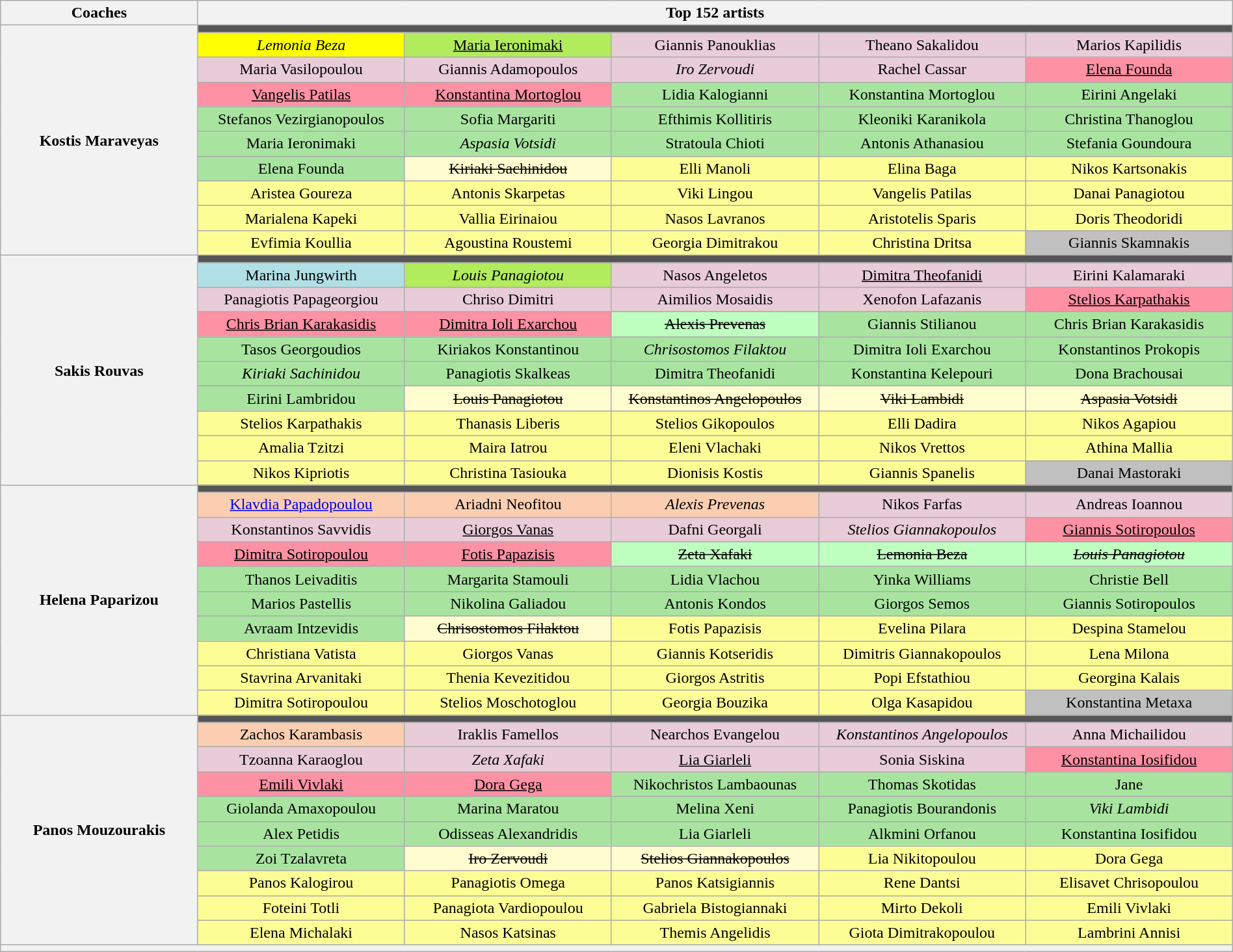<table class="wikitable" style="text-align:center; width:100%;">
<tr>
<th scope="col" style="width:16%;">Coaches</th>
<th scope="col" style="width:84%;" colspan="5">Top 152 artists</th>
</tr>
<tr>
<th rowspan="10">Kostis Maraveyas</th>
<td colspan="6" style="background-color:#555555;"></td>
</tr>
<tr>
<td width="16.8%" style="background-color:yellow;"><em>Lemonia Beza</em></td>
<td width="16.8%" style="background-color:#B2EC5D;"><u>Maria Ieronimaki</u></td>
<td width="16.8%" style="background-color:#E8CCD7;">Giannis Panouklias</td>
<td width="16.8%" style="background-color:#E8CCD7;">Theano Sakalidou</td>
<td width="16.8%" style="background-color:#E8CCD7;">Marios Kapilidis</td>
</tr>
<tr>
<td style="background-color:#E8CCD7;">Maria Vasilopoulou</td>
<td style="background-color:#E8CCD7;">Giannis Adamopoulos</td>
<td style="background-color:#E8CCD7;"><em>Iro Zervoudi</em></td>
<td style="background-color:#E8CCD7;">Rachel Cassar</td>
<td style="background-color:#FF91A4;"><u>Elena Founda</u></td>
</tr>
<tr>
<td style="background-color:#FF91A4;"><u>Vangelis Patilas</u></td>
<td style="background-color:#FF91A4;"><u>Konstantina Mortoglou</u></td>
<td style="background-color:#A8E4A0;">Lidia Kalogianni</td>
<td style="background-color:#A8E4A0;">Konstantina Mortoglou</td>
<td style="background-color:#A8E4A0;">Eirini Angelaki</td>
</tr>
<tr>
<td style="background-color:#A8E4A0;">Stefanos Vezirgianopoulos</td>
<td style="background-color:#A8E4A0;">Sofia Margariti</td>
<td style="background-color:#A8E4A0;">Efthimis Kollitiris</td>
<td style="background-color:#A8E4A0;">Kleoniki Karanikola</td>
<td style="background-color:#A8E4A0;">Christina Thanoglou</td>
</tr>
<tr>
<td style="background-color:#A8E4A0;">Maria Ieronimaki</td>
<td style="background-color:#A8E4A0;"><em>Aspasia Votsidi</em></td>
<td style="background-color:#A8E4A0;">Stratoula Chioti</td>
<td style="background-color:#A8E4A0;">Antonis Athanasiou</td>
<td style="background-color:#A8E4A0;">Stefania Goundoura</td>
</tr>
<tr>
<td style="background-color:#A8E4A0;">Elena Founda</td>
<td style="background-color:#FFFDD0;"><s>Kiriaki Sachinidou</s></td>
<td style="background-color:#FDFD96;">Elli Manoli</td>
<td style="background-color:#FDFD96;">Elina Baga</td>
<td style="background-color:#FDFD96;">Nikos Kartsonakis</td>
</tr>
<tr>
<td style="background-color:#FDFD96;">Aristea Goureza</td>
<td style="background-color:#FDFD96;">Antonis Skarpetas</td>
<td style="background-color:#FDFD96;">Viki Lingou</td>
<td style="background-color:#FDFD96;">Vangelis Patilas</td>
<td style="background-color:#FDFD96;">Danai Panagiotou</td>
</tr>
<tr>
<td style="background-color:#FDFD96;">Marialena Kapeki</td>
<td style="background-color:#FDFD96;">Vallia Eirinaiou</td>
<td style="background-color:#FDFD96;">Nasos Lavranos</td>
<td style="background-color:#FDFD96;">Aristotelis Sparis</td>
<td style="background-color:#FDFD96;">Doris Theodoridi</td>
</tr>
<tr>
<td style="background-color:#FDFD96;">Evfimia Koullia</td>
<td style="background-color:#FDFD96;">Agoustina Roustemi</td>
<td style="background-color:#FDFD96;">Georgia Dimitrakou</td>
<td style="background-color:#FDFD96;">Christina Dritsa</td>
<td style="background-color:silver;">Giannis Skamnakis</td>
</tr>
<tr>
<th rowspan="10">Sakis Rouvas</th>
<td colspan="6" style="background-color:#555555;"></td>
</tr>
<tr>
<td style="background-color:#B0E0E6;">Marina Jungwirth</td>
<td style="background-color:#B2EC5D;"><em>Louis Panagiotou</em></td>
<td style="background-color:#E8CCD7;">Nasos Angeletos</td>
<td style="background-color:#E8CCD7;"><u>Dimitra Theofanidi</u></td>
<td style="background-color:#E8CCD7;">Eirini Kalamaraki</td>
</tr>
<tr>
<td style="background-color:#E8CCD7;">Panagiotis Papageorgiou</td>
<td style="background-color:#E8CCD7;">Chriso Dimitri</td>
<td style="background-color:#E8CCD7;">Aimilios Mosaidis</td>
<td style="background-color:#E8CCD7;">Xenofon Lafazanis</td>
<td style="background-color:#FF91A4;"><u>Stelios Karpathakis</u></td>
</tr>
<tr>
<td style="background-color:#FF91A4;"><u>Chris Brian Karakasidis</u></td>
<td style="background-color:#FF91A4;"><u>Dimitra Ioli Exarchou</u></td>
<td style="background-color:#BFFFC0;"><s>Alexis Prevenas</s></td>
<td style="background-color:#A8E4A0;">Giannis Stilianou</td>
<td style="background-color:#A8E4A0;">Chris Brian Karakasidis</td>
</tr>
<tr>
<td style="background-color:#A8E4A0;">Tasos Georgoudios</td>
<td style="background-color:#A8E4A0;">Kiriakos Konstantinou</td>
<td style="background-color:#A8E4A0;"><em>Chrisostomos Filaktou</em></td>
<td style="background-color:#A8E4A0;">Dimitra Ioli Exarchou</td>
<td style="background-color:#A8E4A0;">Konstantinos Prokopis</td>
</tr>
<tr>
<td style="background-color:#A8E4A0;"><em>Kiriaki Sachinidou</em></td>
<td style="background-color:#A8E4A0;">Panagiotis Skalkeas</td>
<td style="background-color:#A8E4A0;">Dimitra Theofanidi</td>
<td style="background-color:#A8E4A0;">Konstantina Kelepouri</td>
<td style="background-color:#A8E4A0;">Dona Brachousai</td>
</tr>
<tr>
<td style="background-color:#A8E4A0;">Eirini Lambridou</td>
<td style="background-color:#FFFDD0;"><s>Louis Panagiotou</s></td>
<td style="background-color:#FFFDD0;"><s>Konstantinos Angelopoulos</s></td>
<td style="background-color:#FFFDD0;"><s>Viki Lambidi</s></td>
<td style="background-color:#FFFDD0;"><s>Aspasia Votsidi</s></td>
</tr>
<tr>
<td style="background-color:#FDFD96;">Stelios Karpathakis</td>
<td style="background-color:#FDFD96;">Thanasis Liberis</td>
<td style="background-color:#FDFD96;">Stelios Gikopoulos</td>
<td style="background-color:#FDFD96;">Elli Dadira</td>
<td style="background-color:#FDFD96;">Nikos Agapiou</td>
</tr>
<tr>
<td style="background-color:#FDFD96;">Amalia Tzitzi</td>
<td style="background-color:#FDFD96;">Maira Iatrou</td>
<td style="background-color:#FDFD96;">Eleni Vlachaki</td>
<td style="background-color:#FDFD96;">Nikos Vrettos</td>
<td style="background-color:#FDFD96;">Athina Mallia</td>
</tr>
<tr>
<td style="background-color:#FDFD96;">Nikos Kipriotis</td>
<td style="background-color:#FDFD96;">Christina Tasiouka</td>
<td style="background-color:#FDFD96;">Dionisis Kostis</td>
<td style="background-color:#FDFD96;">Giannis Spanelis</td>
<td style="background-color:silver;">Danai Mastoraki</td>
</tr>
<tr>
<th rowspan="10">Helena Paparizou</th>
<td colspan="6" style="background-color:#555555;"></td>
</tr>
<tr>
<td style="background-color:#FBCEB1;"><a href='#'>Klavdia Papadopoulou</a></td>
<td style="background-color:#FBCEB1;">Ariadni Neofitou</td>
<td style="background-color:#FBCEB1;"><em>Alexis Prevenas</em></td>
<td style="background-color:#E8CCD7;">Nikos Farfas</td>
<td style="background-color:#E8CCD7;">Andreas Ioannou</td>
</tr>
<tr>
<td style="background-color:#E8CCD7;">Konstantinos Savvidis</td>
<td style="background-color:#E8CCD7;"><u>Giorgos Vanas</u></td>
<td style="background-color:#E8CCD7;">Dafni Georgali</td>
<td style="background-color:#E8CCD7;"><em>Stelios Giannakopoulos</em></td>
<td style="background-color:#FF91A4;"><u>Giannis Sotiropoulos</u></td>
</tr>
<tr>
<td style="background-color:#FF91A4;"><u>Dimitra Sotiropoulou</u></td>
<td style="background-color:#FF91A4;"><u>Fotis Papazisis</u></td>
<td style="background-color:#BFFFC0;"><s>Zeta Xafaki</s></td>
<td style="background-color:#BFFFC0;"><s>Lemonia Beza</s></td>
<td style="background-color:#BFFFC0;"><s><em>Louis Panagiotou</em></s></td>
</tr>
<tr>
<td style="background-color:#A8E4A0;">Thanos Leivaditis</td>
<td style="background-color:#A8E4A0;">Margarita Stamouli</td>
<td style="background-color:#A8E4A0;">Lidia Vlachou</td>
<td style="background-color:#A8E4A0;">Yinka Williams</td>
<td style="background-color:#A8E4A0;">Christie Bell</td>
</tr>
<tr>
<td style="background-color:#A8E4A0;">Marios Pastellis</td>
<td style="background-color:#A8E4A0;">Nikolina Galiadou</td>
<td style="background-color:#A8E4A0;">Antonis Kondos</td>
<td style="background-color:#A8E4A0;">Giorgos Semos</td>
<td style="background-color:#A8E4A0;">Giannis Sotiropoulos</td>
</tr>
<tr>
<td style="background-color:#A8E4A0;">Avraam Intzevidis</td>
<td style="background-color:#FFFDD0;"><s>Chrisostomos Filaktou</s></td>
<td style="background-color:#FDFD96;">Fotis Papazisis</td>
<td style="background-color:#FDFD96;">Evelina Pilara</td>
<td style="background-color:#FDFD96;">Despina Stamelou</td>
</tr>
<tr>
<td style="background-color:#FDFD96;">Christiana Vatista</td>
<td style="background-color:#FDFD96;">Giorgos Vanas</td>
<td style="background-color:#FDFD96;">Giannis Kotseridis</td>
<td style="background-color:#FDFD96;">Dimitris Giannakopoulos</td>
<td style="background-color:#FDFD96;">Lena Milona</td>
</tr>
<tr>
<td style="background-color:#FDFD96;">Stavrina Arvanitaki</td>
<td style="background-color:#FDFD96;">Thenia Kevezitidou</td>
<td style="background-color:#FDFD96;">Giorgos Astritis</td>
<td style="background-color:#FDFD96;">Popi Efstathiou</td>
<td style="background-color:#FDFD96;">Georgina Kalais</td>
</tr>
<tr>
<td style="background-color:#FDFD96;">Dimitra Sotiropoulou</td>
<td style="background-color:#FDFD96;">Stelios Moschotoglou</td>
<td style="background-color:#FDFD96;">Georgia Bouzika</td>
<td style="background-color:#FDFD96;">Olga Kasapidou</td>
<td style="background-color:silver;">Konstantina Metaxa</td>
</tr>
<tr>
<th rowspan="10">Panos Mouzourakis</th>
<td colspan="6" style="background-color:#555555;"></td>
</tr>
<tr>
<td style="background-color:#FBCEB1;">Zachos Karambasis</td>
<td style="background-color:#E8CCD7;">Iraklis Famellos</td>
<td style="background-color:#E8CCD7;">Nearchos Evangelou</td>
<td style="background-color:#E8CCD7;"><em>Konstantinos Angelopoulos</em></td>
<td style="background-color:#E8CCD7;">Anna Michailidou</td>
</tr>
<tr>
<td style="background-color:#E8CCD7;">Tzoanna Karaoglou</td>
<td style="background-color:#E8CCD7;"><em>Zeta Xafaki</em></td>
<td style="background-color:#E8CCD7;"><u>Lia Giarleli</u></td>
<td style="background-color:#E8CCD7;">Sonia Siskina</td>
<td style="background-color:#FF91A4;"><u>Konstantina Iosifidou</u></td>
</tr>
<tr>
<td style="background-color:#FF91A4;"><u>Emili Vivlaki</u></td>
<td style="background-color:#FF91A4;"><u>Dora Gega</u></td>
<td style="background-color:#A8E4A0;">Nikochristos Lambaounas</td>
<td style="background-color:#A8E4A0;">Thomas Skotidas</td>
<td style="background-color:#A8E4A0;">Jane</td>
</tr>
<tr>
<td style="background-color:#A8E4A0;">Giolanda Amaxopoulou</td>
<td style="background-color:#A8E4A0;">Marina Maratou</td>
<td style="background-color:#A8E4A0;">Melina Xeni</td>
<td style="background-color:#A8E4A0;">Panagiotis Bourandonis</td>
<td style="background-color:#A8E4A0;"><em>Viki Lambidi</em></td>
</tr>
<tr>
<td style="background-color:#A8E4A0;">Alex Petidis</td>
<td style="background-color:#A8E4A0;">Odisseas Alexandridis</td>
<td style="background-color:#A8E4A0;">Lia Giarleli</td>
<td style="background-color:#A8E4A0;">Alkmini Orfanou</td>
<td style="background-color:#A8E4A0;">Konstantina Iosifidou</td>
</tr>
<tr>
<td style="background-color:#A8E4A0;">Zoi Tzalavreta</td>
<td style="background-color:#FFFDD0;"><s>Iro Zervoudi</s></td>
<td style="background-color:#FFFDD0;"><s>Stelios Giannakopoulos</s></td>
<td style="background-color:#FDFD96;">Lia Nikitopoulou</td>
<td style="background-color:#FDFD96;">Dora Gega</td>
</tr>
<tr>
<td style="background-color:#FDFD96;">Panos Kalogirou</td>
<td style="background-color:#FDFD96;">Panagiotis Omega</td>
<td style="background-color:#FDFD96;">Panos Katsigiannis</td>
<td style="background-color:#FDFD96;">Rene Dantsi</td>
<td style="background-color:#FDFD96;">Elisavet Chrisopoulou</td>
</tr>
<tr>
<td style="background-color:#FDFD96;">Foteini Totli</td>
<td style="background-color:#FDFD96;">Panagiota Vardiopoulou</td>
<td style="background-color:#FDFD96;">Gabriela Bistogiannaki</td>
<td style="background-color:#FDFD96;">Mirto Dekoli</td>
<td style="background-color:#FDFD96;">Emili Vivlaki</td>
</tr>
<tr>
<td style="background-color:#FDFD96;">Elena Michalaki</td>
<td style="background-color:#FDFD96;">Nasos Katsinas</td>
<td style="background-color:#FDFD96;">Themis Angelidis</td>
<td style="background-color:#FDFD96;">Giota Dimitrakopoulou</td>
<td style="background-color:#FDFD96;">Lambrini Annisi</td>
</tr>
<tr>
<th style="font-size:90%; line-height:12px;" colspan="7"><small></small></th>
</tr>
</table>
